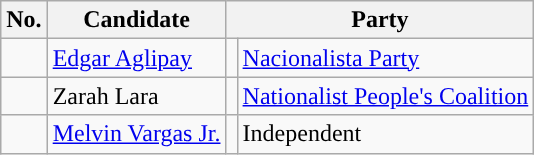<table class="wikitable sortable" style="text-align:left;">
<tr>
<th>No.</th>
<th>Candidate</th>
<th colspan="2">Party</th>
</tr>
<tr>
<td></td>
<td><a href='#'>Edgar Aglipay</a></td>
<td></td>
<td><a href='#'>Nacionalista Party</a></td>
</tr>
<tr>
<td></td>
<td>Zarah Lara</td>
<td></td>
<td><a href='#'>Nationalist People's Coalition</a></td>
</tr>
<tr>
<td></td>
<td><a href='#'>Melvin Vargas Jr.</a></td>
<td></td>
<td>Independent</td>
</tr>
</table>
